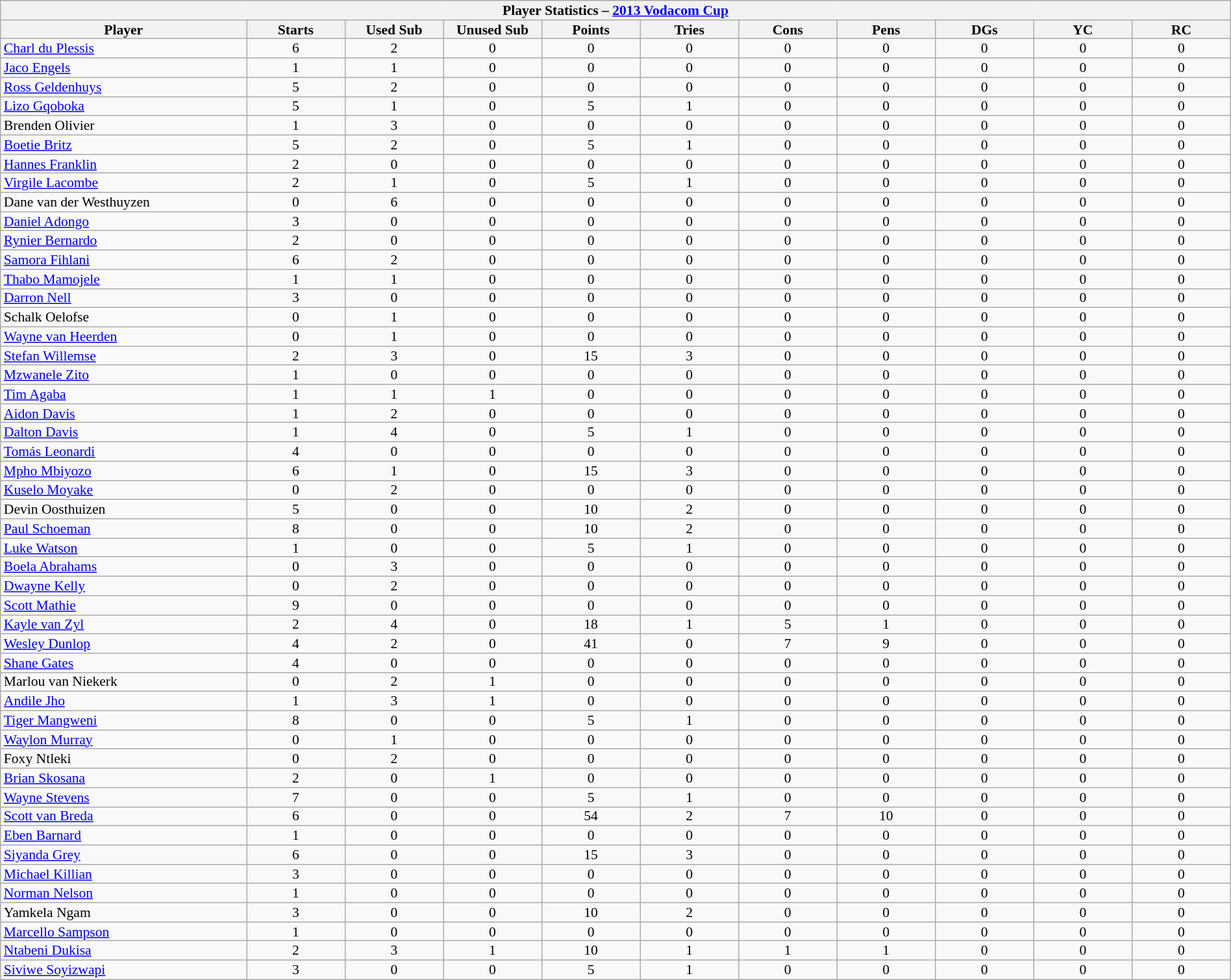<table class="wikitable sortable"  style="text-align:center; line-height:90%; font-size:90%; width:100%;">
<tr>
<th colspan=11>Player Statistics – <a href='#'>2013 Vodacom Cup</a></th>
</tr>
<tr>
<th style="width:20%;">Player</th>
<th style="width:8%;">Starts</th>
<th style="width:8%;">Used Sub</th>
<th style="width:8%;">Unused Sub</th>
<th style="width:8%;">Points</th>
<th style="width:8%;">Tries</th>
<th style="width:8%;">Cons</th>
<th style="width:8%;">Pens</th>
<th style="width:8%;">DGs</th>
<th style="width:8%;">YC</th>
<th style="width:8%;">RC<br></th>
</tr>
<tr>
<td align=left><a href='#'>Charl du Plessis</a></td>
<td>6</td>
<td>2</td>
<td>0</td>
<td>0</td>
<td>0</td>
<td>0</td>
<td>0</td>
<td>0</td>
<td>0</td>
<td>0</td>
</tr>
<tr>
<td align=left><a href='#'>Jaco Engels</a></td>
<td>1</td>
<td>1</td>
<td>0</td>
<td>0</td>
<td>0</td>
<td>0</td>
<td>0</td>
<td>0</td>
<td>0</td>
<td>0</td>
</tr>
<tr>
<td align=left><a href='#'>Ross Geldenhuys</a></td>
<td>5</td>
<td>2</td>
<td>0</td>
<td>0</td>
<td>0</td>
<td>0</td>
<td>0</td>
<td>0</td>
<td>0</td>
<td>0</td>
</tr>
<tr>
<td align=left><a href='#'>Lizo Gqoboka</a></td>
<td>5</td>
<td>1</td>
<td>0</td>
<td>5</td>
<td>1</td>
<td>0</td>
<td>0</td>
<td>0</td>
<td>0</td>
<td>0</td>
</tr>
<tr>
<td align=left>Brenden Olivier</td>
<td>1</td>
<td>3</td>
<td>0</td>
<td>0</td>
<td>0</td>
<td>0</td>
<td>0</td>
<td>0</td>
<td>0</td>
<td>0</td>
</tr>
<tr>
<td align=left><a href='#'>Boetie Britz</a></td>
<td>5</td>
<td>2</td>
<td>0</td>
<td>5</td>
<td>1</td>
<td>0</td>
<td>0</td>
<td>0</td>
<td>0</td>
<td>0</td>
</tr>
<tr>
<td align=left><a href='#'>Hannes Franklin</a></td>
<td>2</td>
<td>0</td>
<td>0</td>
<td>0</td>
<td>0</td>
<td>0</td>
<td>0</td>
<td>0</td>
<td>0</td>
<td>0</td>
</tr>
<tr>
<td align=left><a href='#'>Virgile Lacombe</a></td>
<td>2</td>
<td>1</td>
<td>0</td>
<td>5</td>
<td>1</td>
<td>0</td>
<td>0</td>
<td>0</td>
<td>0</td>
<td>0</td>
</tr>
<tr>
<td align=left>Dane van der Westhuyzen</td>
<td>0</td>
<td>6</td>
<td>0</td>
<td>0</td>
<td>0</td>
<td>0</td>
<td>0</td>
<td>0</td>
<td>0</td>
<td>0</td>
</tr>
<tr>
<td align=left><a href='#'>Daniel Adongo</a></td>
<td>3</td>
<td>0</td>
<td>0</td>
<td>0</td>
<td>0</td>
<td>0</td>
<td>0</td>
<td>0</td>
<td>0</td>
<td>0</td>
</tr>
<tr>
<td align=left><a href='#'>Rynier Bernardo</a></td>
<td>2</td>
<td>0</td>
<td>0</td>
<td>0</td>
<td>0</td>
<td>0</td>
<td>0</td>
<td>0</td>
<td>0</td>
<td>0</td>
</tr>
<tr>
<td align=left><a href='#'>Samora Fihlani</a></td>
<td>6</td>
<td>2</td>
<td>0</td>
<td>0</td>
<td>0</td>
<td>0</td>
<td>0</td>
<td>0</td>
<td>0</td>
<td>0</td>
</tr>
<tr>
<td align=left><a href='#'>Thabo Mamojele</a></td>
<td>1</td>
<td>1</td>
<td>0</td>
<td>0</td>
<td>0</td>
<td>0</td>
<td>0</td>
<td>0</td>
<td>0</td>
<td>0</td>
</tr>
<tr>
<td align=left><a href='#'>Darron Nell</a></td>
<td>3</td>
<td>0</td>
<td>0</td>
<td>0</td>
<td>0</td>
<td>0</td>
<td>0</td>
<td>0</td>
<td>0</td>
<td>0</td>
</tr>
<tr>
<td align=left>Schalk Oelofse</td>
<td>0</td>
<td>1</td>
<td>0</td>
<td>0</td>
<td>0</td>
<td>0</td>
<td>0</td>
<td>0</td>
<td>0</td>
<td>0</td>
</tr>
<tr>
<td align=left><a href='#'>Wayne van Heerden</a></td>
<td>0</td>
<td>1</td>
<td>0</td>
<td>0</td>
<td>0</td>
<td>0</td>
<td>0</td>
<td>0</td>
<td>0</td>
<td>0</td>
</tr>
<tr>
<td align=left><a href='#'>Stefan Willemse</a></td>
<td>2</td>
<td>3</td>
<td>0</td>
<td>15</td>
<td>3</td>
<td>0</td>
<td>0</td>
<td>0</td>
<td>0</td>
<td>0</td>
</tr>
<tr>
<td align=left><a href='#'>Mzwanele Zito</a></td>
<td>1</td>
<td>0</td>
<td>0</td>
<td>0</td>
<td>0</td>
<td>0</td>
<td>0</td>
<td>0</td>
<td>0</td>
<td>0</td>
</tr>
<tr>
<td align=left><a href='#'>Tim Agaba</a></td>
<td>1</td>
<td>1</td>
<td>1</td>
<td>0</td>
<td>0</td>
<td>0</td>
<td>0</td>
<td>0</td>
<td>0</td>
<td>0</td>
</tr>
<tr>
<td align=left><a href='#'>Aidon Davis</a></td>
<td>1</td>
<td>2</td>
<td>0</td>
<td>0</td>
<td>0</td>
<td>0</td>
<td>0</td>
<td>0</td>
<td>0</td>
<td>0</td>
</tr>
<tr>
<td align=left><a href='#'>Dalton Davis</a></td>
<td>1</td>
<td>4</td>
<td>0</td>
<td>5</td>
<td>1</td>
<td>0</td>
<td>0</td>
<td>0</td>
<td>0</td>
<td>0</td>
</tr>
<tr>
<td align=left><a href='#'>Tomás Leonardi</a></td>
<td>4</td>
<td>0</td>
<td>0</td>
<td>0</td>
<td>0</td>
<td>0</td>
<td>0</td>
<td>0</td>
<td>0</td>
<td>0</td>
</tr>
<tr>
<td align=left><a href='#'>Mpho Mbiyozo</a></td>
<td>6</td>
<td>1</td>
<td>0</td>
<td>15</td>
<td>3</td>
<td>0</td>
<td>0</td>
<td>0</td>
<td>0</td>
<td>0</td>
</tr>
<tr>
<td align=left><a href='#'>Kuselo Moyake</a></td>
<td>0</td>
<td>2</td>
<td>0</td>
<td>0</td>
<td>0</td>
<td>0</td>
<td>0</td>
<td>0</td>
<td>0</td>
<td>0</td>
</tr>
<tr>
<td align=left>Devin Oosthuizen</td>
<td>5</td>
<td>0</td>
<td>0</td>
<td>10</td>
<td>2</td>
<td>0</td>
<td>0</td>
<td>0</td>
<td>0</td>
<td>0</td>
</tr>
<tr>
<td align=left><a href='#'>Paul Schoeman</a></td>
<td>8</td>
<td>0</td>
<td>0</td>
<td>10</td>
<td>2</td>
<td>0</td>
<td>0</td>
<td>0</td>
<td>0</td>
<td>0</td>
</tr>
<tr>
<td align=left><a href='#'>Luke Watson</a></td>
<td>1</td>
<td>0</td>
<td>0</td>
<td>5</td>
<td>1</td>
<td>0</td>
<td>0</td>
<td>0</td>
<td>0</td>
<td>0</td>
</tr>
<tr>
<td align=left><a href='#'>Boela Abrahams</a></td>
<td>0</td>
<td>3</td>
<td>0</td>
<td>0</td>
<td>0</td>
<td>0</td>
<td>0</td>
<td>0</td>
<td>0</td>
<td>0</td>
</tr>
<tr>
<td align=left><a href='#'>Dwayne Kelly</a></td>
<td>0</td>
<td>2</td>
<td>0</td>
<td>0</td>
<td>0</td>
<td>0</td>
<td>0</td>
<td>0</td>
<td>0</td>
<td>0</td>
</tr>
<tr>
<td align=left><a href='#'>Scott Mathie</a></td>
<td>9</td>
<td>0</td>
<td>0</td>
<td>0</td>
<td>0</td>
<td>0</td>
<td>0</td>
<td>0</td>
<td>0</td>
<td>0</td>
</tr>
<tr>
<td align=left><a href='#'>Kayle van Zyl</a></td>
<td>2</td>
<td>4</td>
<td>0</td>
<td>18</td>
<td>1</td>
<td>5</td>
<td>1</td>
<td>0</td>
<td>0</td>
<td>0</td>
</tr>
<tr>
<td align=left><a href='#'>Wesley Dunlop</a></td>
<td>4</td>
<td>2</td>
<td>0</td>
<td>41</td>
<td>0</td>
<td>7</td>
<td>9</td>
<td>0</td>
<td>0</td>
<td>0</td>
</tr>
<tr>
<td align=left><a href='#'>Shane Gates</a></td>
<td>4</td>
<td>0</td>
<td>0</td>
<td>0</td>
<td>0</td>
<td>0</td>
<td>0</td>
<td>0</td>
<td>0</td>
<td>0</td>
</tr>
<tr>
<td align=left>Marlou van Niekerk</td>
<td>0</td>
<td>2</td>
<td>1</td>
<td>0</td>
<td>0</td>
<td>0</td>
<td>0</td>
<td>0</td>
<td>0</td>
<td>0</td>
</tr>
<tr>
<td align=left><a href='#'>Andile Jho</a></td>
<td>1</td>
<td>3</td>
<td>1</td>
<td>0</td>
<td>0</td>
<td>0</td>
<td>0</td>
<td>0</td>
<td>0</td>
<td>0</td>
</tr>
<tr>
<td align=left><a href='#'>Tiger Mangweni</a></td>
<td>8</td>
<td>0</td>
<td>0</td>
<td>5</td>
<td>1</td>
<td>0</td>
<td>0</td>
<td>0</td>
<td>0</td>
<td>0</td>
</tr>
<tr>
<td align=left><a href='#'>Waylon Murray</a></td>
<td>0</td>
<td>1</td>
<td>0</td>
<td>0</td>
<td>0</td>
<td>0</td>
<td>0</td>
<td>0</td>
<td>0</td>
<td>0</td>
</tr>
<tr>
<td align=left>Foxy Ntleki</td>
<td>0</td>
<td>2</td>
<td>0</td>
<td>0</td>
<td>0</td>
<td>0</td>
<td>0</td>
<td>0</td>
<td>0</td>
<td>0</td>
</tr>
<tr>
<td align=left><a href='#'>Brian Skosana</a></td>
<td>2</td>
<td>0</td>
<td>1</td>
<td>0</td>
<td>0</td>
<td>0</td>
<td>0</td>
<td>0</td>
<td>0</td>
<td>0</td>
</tr>
<tr>
<td align=left><a href='#'>Wayne Stevens</a></td>
<td>7</td>
<td>0</td>
<td>0</td>
<td>5</td>
<td>1</td>
<td>0</td>
<td>0</td>
<td>0</td>
<td>0</td>
<td>0</td>
</tr>
<tr>
<td align=left><a href='#'>Scott van Breda</a></td>
<td>6</td>
<td>0</td>
<td>0</td>
<td>54</td>
<td>2</td>
<td>7</td>
<td>10</td>
<td>0</td>
<td>0</td>
<td>0</td>
</tr>
<tr>
<td align=left><a href='#'>Eben Barnard</a></td>
<td>1</td>
<td>0</td>
<td>0</td>
<td>0</td>
<td>0</td>
<td>0</td>
<td>0</td>
<td>0</td>
<td>0</td>
<td>0</td>
</tr>
<tr>
<td align=left><a href='#'>Siyanda Grey</a></td>
<td>6</td>
<td>0</td>
<td>0</td>
<td>15</td>
<td>3</td>
<td>0</td>
<td>0</td>
<td>0</td>
<td>0</td>
<td>0</td>
</tr>
<tr>
<td align=left><a href='#'>Michael Killian</a></td>
<td>3</td>
<td>0</td>
<td>0</td>
<td>0</td>
<td>0</td>
<td>0</td>
<td>0</td>
<td>0</td>
<td>0</td>
<td>0</td>
</tr>
<tr>
<td align=left><a href='#'>Norman Nelson</a></td>
<td>1</td>
<td>0</td>
<td>0</td>
<td>0</td>
<td>0</td>
<td>0</td>
<td>0</td>
<td>0</td>
<td>0</td>
<td>0</td>
</tr>
<tr>
<td align=left>Yamkela Ngam</td>
<td>3</td>
<td>0</td>
<td>0</td>
<td>10</td>
<td>2</td>
<td>0</td>
<td>0</td>
<td>0</td>
<td>0</td>
<td>0</td>
</tr>
<tr>
<td align=left><a href='#'>Marcello Sampson</a></td>
<td>1</td>
<td>0</td>
<td>0</td>
<td>0</td>
<td>0</td>
<td>0</td>
<td>0</td>
<td>0</td>
<td>0</td>
<td>0</td>
</tr>
<tr>
<td align=left><a href='#'>Ntabeni Dukisa</a></td>
<td>2</td>
<td>3</td>
<td>1</td>
<td>10</td>
<td>1</td>
<td>1</td>
<td>1</td>
<td>0</td>
<td>0</td>
<td>0</td>
</tr>
<tr>
<td align=left><a href='#'>Siviwe Soyizwapi</a></td>
<td>3</td>
<td>0</td>
<td>0</td>
<td>5</td>
<td>1</td>
<td>0</td>
<td>0</td>
<td>0</td>
<td>0</td>
<td>0</td>
</tr>
</table>
